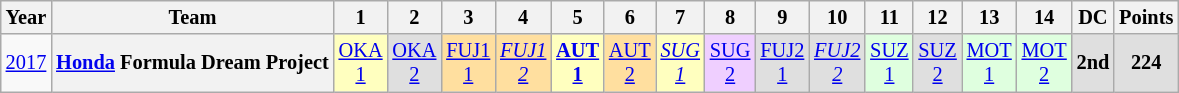<table class="wikitable" style="text-align:center; font-size:85%">
<tr>
<th>Year</th>
<th>Team</th>
<th>1</th>
<th>2</th>
<th>3</th>
<th>4</th>
<th>5</th>
<th>6</th>
<th>7</th>
<th>8</th>
<th>9</th>
<th>10</th>
<th>11</th>
<th>12</th>
<th>13</th>
<th>14</th>
<th>DC</th>
<th>Points</th>
</tr>
<tr>
<td><a href='#'>2017</a></td>
<th nowrap><a href='#'>Honda</a> Formula Dream Project</th>
<td style="background:#FFFFBF;"><a href='#'>OKA<br>1</a><br></td>
<td style="background:#DFDFDF;"><a href='#'>OKA<br>2</a><br></td>
<td style="background:#FFDF9F;"><a href='#'>FUJ1<br>1</a><br></td>
<td style="background:#FFDF9F;"><em><a href='#'>FUJ1<br>2</a></em><br></td>
<td style="background:#FFFFBF;"><strong><a href='#'>AUT<br>1</a></strong><br></td>
<td style="background:#FFDF9F;"><a href='#'>AUT<br>2</a><br></td>
<td style="background:#FFFFBF;"><em><a href='#'>SUG<br>1</a></em><br></td>
<td style="background:#EFCFFF;"><a href='#'>SUG<br>2</a><br></td>
<td style="background:#DFDFDF;"><a href='#'>FUJ2<br>1</a><br></td>
<td style="background:#DFDFDF;"><em><a href='#'>FUJ2<br>2</a></em><br></td>
<td style="background:#DFFFDF;"><a href='#'>SUZ<br>1</a><br></td>
<td style="background:#DFDFDF;"><a href='#'>SUZ<br>2</a><br></td>
<td style="background:#DFFFDF;"><a href='#'>MOT<br>1</a><br></td>
<td style="background:#DFFFDF;"><a href='#'>MOT<br>2</a><br></td>
<th style="background:#DFDFDF;">2nd</th>
<th style="background:#DFDFDF;">224</th>
</tr>
</table>
